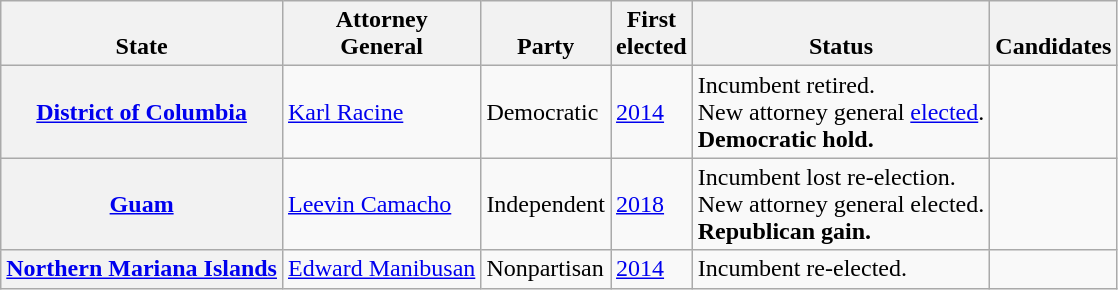<table class="wikitable sortable">
<tr valign=bottom>
<th>State</th>
<th>Attorney<br>General</th>
<th>Party</th>
<th>First<br>elected</th>
<th>Status</th>
<th>Candidates</th>
</tr>
<tr>
<th><a href='#'>District of Columbia</a></th>
<td><a href='#'>Karl Racine</a></td>
<td>Democratic</td>
<td><a href='#'>2014</a></td>
<td>Incumbent retired.<br>New attorney general <a href='#'>elected</a>.<br><strong>Democratic hold.</strong></td>
<td nowrap></td>
</tr>
<tr>
<th><a href='#'>Guam</a></th>
<td><a href='#'>Leevin Camacho</a></td>
<td>Independent</td>
<td><a href='#'>2018</a></td>
<td>Incumbent lost re-election.<br>New attorney general elected.<br><strong>Republican gain.</strong></td>
<td nowrap></td>
</tr>
<tr>
<th><a href='#'>Northern Mariana Islands</a></th>
<td><a href='#'>Edward Manibusan</a></td>
<td>Nonpartisan</td>
<td><a href='#'>2014</a></td>
<td>Incumbent re-elected.</td>
<td nowrap></td>
</tr>
</table>
